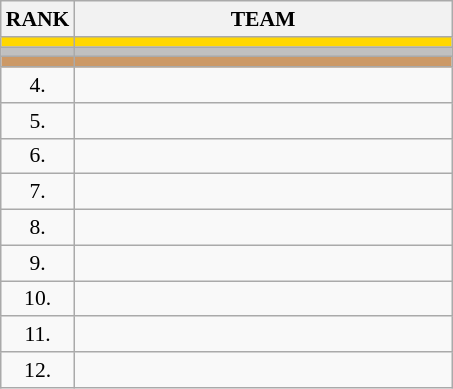<table class="wikitable" style="border-collapse: collapse; font-size: 90%;">
<tr>
<th>RANK</th>
<th align="left" style="width: 17em">TEAM</th>
</tr>
<tr bgcolor=gold>
<td align="center"></td>
<td></td>
</tr>
<tr bgcolor=silver>
<td align="center"></td>
<td></td>
</tr>
<tr bgcolor=cc9966>
<td align="center"></td>
<td></td>
</tr>
<tr>
<td align="center">4.</td>
<td></td>
</tr>
<tr>
<td align="center">5.</td>
<td></td>
</tr>
<tr>
<td align="center">6.</td>
<td></td>
</tr>
<tr>
<td align="center">7.</td>
<td></td>
</tr>
<tr>
<td align="center">8.</td>
<td></td>
</tr>
<tr>
<td align="center">9.</td>
<td></td>
</tr>
<tr>
<td align="center">10.</td>
<td></td>
</tr>
<tr>
<td align="center">11.</td>
<td></td>
</tr>
<tr>
<td align="center">12.</td>
<td></td>
</tr>
</table>
